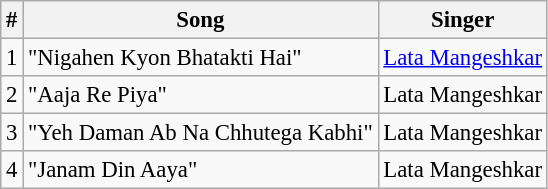<table class="wikitable" style="font-size:95%;">
<tr>
<th>#</th>
<th>Song</th>
<th>Singer</th>
</tr>
<tr>
<td>1</td>
<td>"Nigahen Kyon Bhatakti Hai"</td>
<td><a href='#'>Lata Mangeshkar</a></td>
</tr>
<tr>
<td>2</td>
<td>"Aaja Re Piya"</td>
<td>Lata Mangeshkar</td>
</tr>
<tr>
<td>3</td>
<td>"Yeh Daman Ab Na Chhutega Kabhi"</td>
<td>Lata Mangeshkar</td>
</tr>
<tr>
<td>4</td>
<td>"Janam Din Aaya"</td>
<td>Lata Mangeshkar</td>
</tr>
</table>
